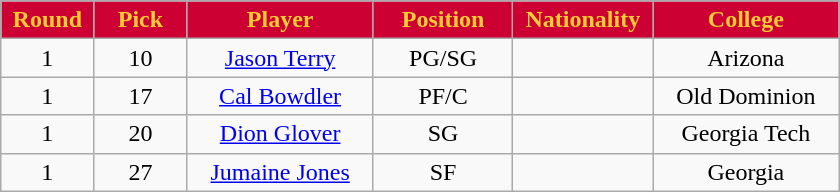<table class="wikitable sortable sortable">
<tr>
<th style="background:#C03; color:#FC3" width="10%">Round</th>
<th style="background:#C03; color:#FC3" width="10%">Pick</th>
<th style="background:#C03; color:#FC3" width="20%">Player</th>
<th style="background:#C03; color:#FC3" width="15%">Position</th>
<th style="background:#C03; color:#FC3" width="15%">Nationality</th>
<th style="background:#C03; color:#FC3" width="20%">College</th>
</tr>
<tr style="text-align: center">
<td>1</td>
<td>10</td>
<td><a href='#'>Jason Terry</a></td>
<td>PG/SG</td>
<td></td>
<td>Arizona</td>
</tr>
<tr style="text-align: center">
<td>1</td>
<td>17</td>
<td><a href='#'>Cal Bowdler</a></td>
<td>PF/C</td>
<td></td>
<td>Old Dominion</td>
</tr>
<tr style="text-align: center">
<td>1</td>
<td>20</td>
<td><a href='#'>Dion Glover</a></td>
<td>SG</td>
<td></td>
<td>Georgia Tech</td>
</tr>
<tr style="text-align: center">
<td>1</td>
<td>27</td>
<td><a href='#'>Jumaine Jones</a></td>
<td>SF</td>
<td></td>
<td>Georgia</td>
</tr>
</table>
